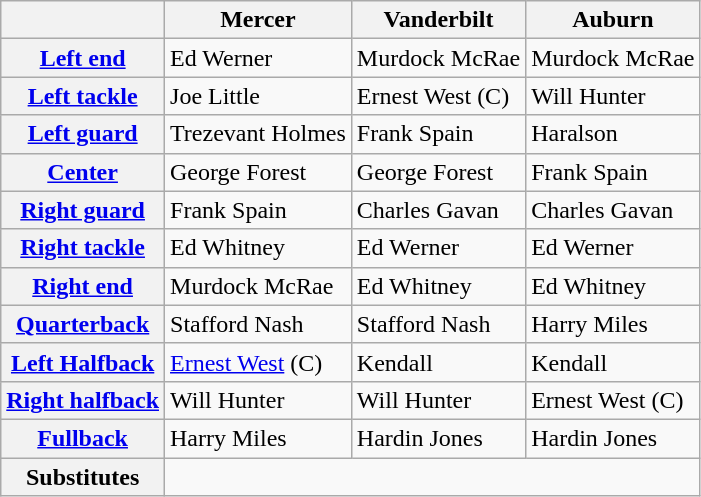<table class=wikitable>
<tr>
<th></th>
<th>Mercer</th>
<th>Vanderbilt</th>
<th>Auburn</th>
</tr>
<tr>
<th><a href='#'>Left end</a></th>
<td>Ed Werner</td>
<td>Murdock McRae</td>
<td>Murdock McRae</td>
</tr>
<tr>
<th><a href='#'>Left tackle</a></th>
<td>Joe Little</td>
<td>Ernest West (C)</td>
<td>Will Hunter</td>
</tr>
<tr>
<th><a href='#'>Left guard</a></th>
<td>Trezevant Holmes</td>
<td>Frank Spain</td>
<td>Haralson</td>
</tr>
<tr>
<th><a href='#'>Center</a></th>
<td>George Forest</td>
<td>George Forest</td>
<td>Frank Spain</td>
</tr>
<tr>
<th><a href='#'>Right guard</a></th>
<td>Frank Spain</td>
<td>Charles Gavan</td>
<td>Charles Gavan</td>
</tr>
<tr>
<th><a href='#'>Right tackle</a></th>
<td>Ed Whitney</td>
<td>Ed Werner</td>
<td>Ed Werner</td>
</tr>
<tr>
<th><a href='#'>Right end</a></th>
<td>Murdock McRae</td>
<td>Ed Whitney</td>
<td>Ed Whitney</td>
</tr>
<tr>
<th><a href='#'>Quarterback</a></th>
<td>Stafford Nash</td>
<td>Stafford Nash</td>
<td>Harry Miles</td>
</tr>
<tr>
<th><a href='#'>Left Halfback</a></th>
<td><a href='#'>Ernest West</a> (C)</td>
<td>Kendall</td>
<td>Kendall</td>
</tr>
<tr>
<th><a href='#'>Right halfback</a></th>
<td>Will Hunter</td>
<td>Will Hunter</td>
<td>Ernest West (C)</td>
</tr>
<tr>
<th><a href='#'>Fullback</a></th>
<td>Harry Miles</td>
<td>Hardin Jones</td>
<td>Hardin Jones</td>
</tr>
<tr>
<th>Substitutes</th>
<td colspan="3"></td>
</tr>
</table>
